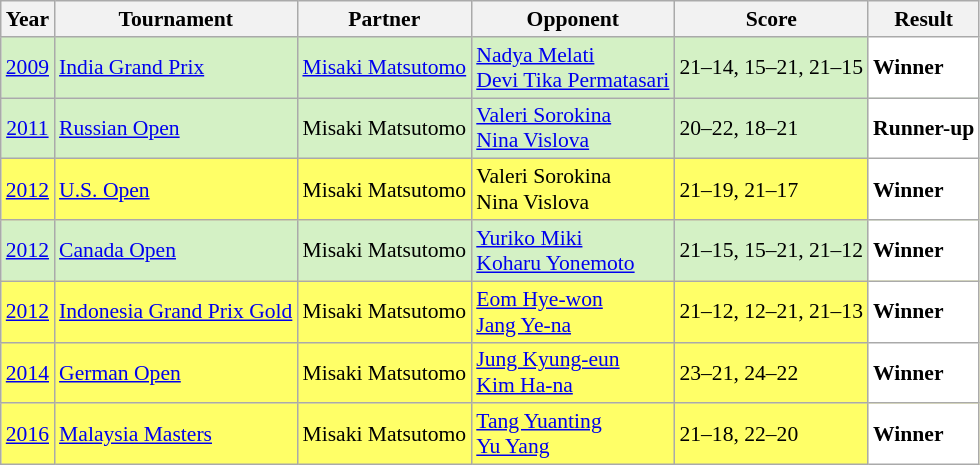<table class="sortable wikitable" style="font-size: 90%">
<tr>
<th>Year</th>
<th>Tournament</th>
<th>Partner</th>
<th>Opponent</th>
<th>Score</th>
<th>Result</th>
</tr>
<tr style="background:#D4F1C5">
<td align="center"><a href='#'>2009</a></td>
<td align="left"><a href='#'>India Grand Prix</a></td>
<td align="left"> <a href='#'>Misaki Matsutomo</a></td>
<td align="left"> <a href='#'>Nadya Melati</a> <br>  <a href='#'>Devi Tika Permatasari</a></td>
<td align="left">21–14, 15–21, 21–15</td>
<td style="text-align:left; background:white"> <strong>Winner</strong></td>
</tr>
<tr style="background:#D4F1C5">
<td align="center"><a href='#'>2011</a></td>
<td align="left"><a href='#'>Russian Open</a></td>
<td align="left"> Misaki Matsutomo</td>
<td align="left"> <a href='#'>Valeri Sorokina</a> <br>  <a href='#'>Nina Vislova</a></td>
<td align="left">20–22, 18–21</td>
<td style="text-align:left; background:white"> <strong>Runner-up</strong></td>
</tr>
<tr style="background:#FFFF67">
<td align="center"><a href='#'>2012</a></td>
<td align="left"><a href='#'>U.S. Open</a></td>
<td align="left"> Misaki Matsutomo</td>
<td align="left"> Valeri Sorokina <br>  Nina Vislova</td>
<td align="left">21–19, 21–17</td>
<td style="text-align:left; background:white"> <strong>Winner</strong></td>
</tr>
<tr style="background:#D4F1C5">
<td align="center"><a href='#'>2012</a></td>
<td align="left"><a href='#'>Canada Open</a></td>
<td align="left"> Misaki Matsutomo</td>
<td align="left"> <a href='#'>Yuriko Miki</a> <br>  <a href='#'>Koharu Yonemoto</a></td>
<td align="left">21–15, 15–21, 21–12</td>
<td style="text-align:left; background:white"> <strong>Winner</strong></td>
</tr>
<tr style="background:#FFFF67">
<td align="center"><a href='#'>2012</a></td>
<td align="left"><a href='#'>Indonesia Grand Prix Gold</a></td>
<td align="left"> Misaki Matsutomo</td>
<td align="left"> <a href='#'>Eom Hye-won</a> <br>  <a href='#'>Jang Ye-na</a></td>
<td align="left">21–12, 12–21, 21–13</td>
<td style="text-align:left; background:white"> <strong>Winner</strong></td>
</tr>
<tr style="background:#FFFF67">
<td align="center"><a href='#'>2014</a></td>
<td align="left"><a href='#'>German Open</a></td>
<td align="left"> Misaki Matsutomo</td>
<td align="left"> <a href='#'>Jung Kyung-eun</a> <br>  <a href='#'>Kim Ha-na</a></td>
<td align="left">23–21, 24–22</td>
<td style="text-align:left; background:white"> <strong>Winner</strong></td>
</tr>
<tr style="background:#FFFF67">
<td align="center"><a href='#'>2016</a></td>
<td align="left"><a href='#'>Malaysia Masters</a></td>
<td align="left"> Misaki Matsutomo</td>
<td align="left"> <a href='#'>Tang Yuanting</a> <br>  <a href='#'>Yu Yang</a></td>
<td align="left">21–18, 22–20</td>
<td style="text-align:left; background:white"> <strong>Winner</strong></td>
</tr>
</table>
